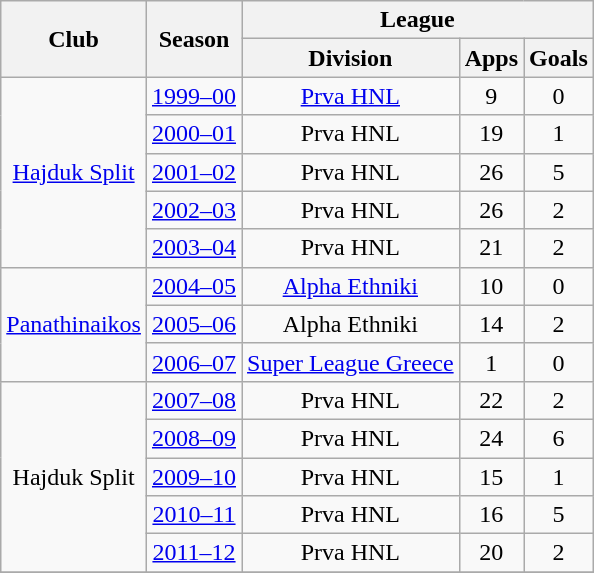<table class="wikitable" style="text-align:center">
<tr>
<th rowspan="2">Club</th>
<th rowspan="2">Season</th>
<th colspan="3">League</th>
</tr>
<tr>
<th>Division</th>
<th>Apps</th>
<th>Goals</th>
</tr>
<tr>
<td rowspan="5"><a href='#'>Hajduk Split</a></td>
<td><a href='#'>1999–00</a></td>
<td><a href='#'>Prva HNL</a></td>
<td>9</td>
<td>0</td>
</tr>
<tr>
<td><a href='#'>2000–01</a></td>
<td>Prva HNL</td>
<td>19</td>
<td>1</td>
</tr>
<tr>
<td><a href='#'>2001–02</a></td>
<td>Prva HNL</td>
<td>26</td>
<td>5</td>
</tr>
<tr>
<td><a href='#'>2002–03</a></td>
<td>Prva HNL</td>
<td>26</td>
<td>2</td>
</tr>
<tr>
<td><a href='#'>2003–04</a></td>
<td>Prva HNL</td>
<td>21</td>
<td>2</td>
</tr>
<tr>
<td rowspan="3"><a href='#'>Panathinaikos</a></td>
<td><a href='#'>2004–05</a></td>
<td><a href='#'>Alpha Ethniki</a></td>
<td>10</td>
<td>0</td>
</tr>
<tr>
<td><a href='#'>2005–06</a></td>
<td>Alpha Ethniki</td>
<td>14</td>
<td>2</td>
</tr>
<tr>
<td><a href='#'>2006–07</a></td>
<td><a href='#'>Super League Greece</a></td>
<td>1</td>
<td>0</td>
</tr>
<tr>
<td rowspan="5">Hajduk Split</td>
<td><a href='#'>2007–08</a></td>
<td>Prva HNL</td>
<td>22</td>
<td>2</td>
</tr>
<tr>
<td><a href='#'>2008–09</a></td>
<td>Prva HNL</td>
<td>24</td>
<td>6</td>
</tr>
<tr>
<td><a href='#'>2009–10</a></td>
<td>Prva HNL</td>
<td>15</td>
<td>1</td>
</tr>
<tr>
<td><a href='#'>2010–11</a></td>
<td>Prva HNL</td>
<td>16</td>
<td>5</td>
</tr>
<tr>
<td><a href='#'>2011–12</a></td>
<td>Prva HNL</td>
<td>20</td>
<td>2</td>
</tr>
<tr>
</tr>
</table>
